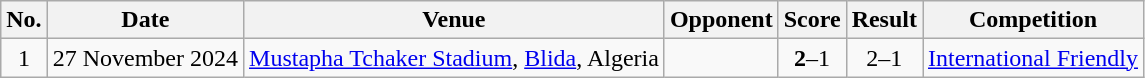<table class="wikitable sortable">
<tr>
<th scope="col">No.</th>
<th scope="col" data-sort-type="date">Date</th>
<th scope="col">Venue</th>
<th scope="col">Opponent</th>
<th scope="col">Score</th>
<th scope="col">Result</th>
<th scope="col">Competition</th>
</tr>
<tr>
<td align="center">1</td>
<td>27 November 2024</td>
<td><a href='#'>Mustapha Tchaker Stadium</a>, <a href='#'>Blida</a>, Algeria</td>
<td></td>
<td align="center"><strong>2</strong>–1</td>
<td align="center">2–1</td>
<td><a href='#'>International Friendly</a></td>
</tr>
</table>
